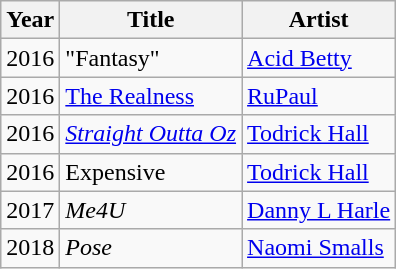<table class="wikitable">
<tr>
<th>Year</th>
<th>Title</th>
<th>Artist</th>
</tr>
<tr>
<td>2016</td>
<td>"Fantasy"</td>
<td><a href='#'>Acid Betty</a></td>
</tr>
<tr>
<td>2016</td>
<td><a href='#'>The Realness</a></td>
<td><a href='#'>RuPaul</a></td>
</tr>
<tr>
<td>2016</td>
<td><em><a href='#'>Straight Outta Oz</a></em></td>
<td><a href='#'>Todrick Hall</a></td>
</tr>
<tr>
<td>2016</td>
<td>Expensive</td>
<td><a href='#'>Todrick Hall</a></td>
</tr>
<tr>
<td>2017</td>
<td><em>Me4U</em></td>
<td><a href='#'>Danny L Harle</a></td>
</tr>
<tr>
<td>2018</td>
<td><em>Pose</em></td>
<td><a href='#'>Naomi Smalls</a></td>
</tr>
</table>
